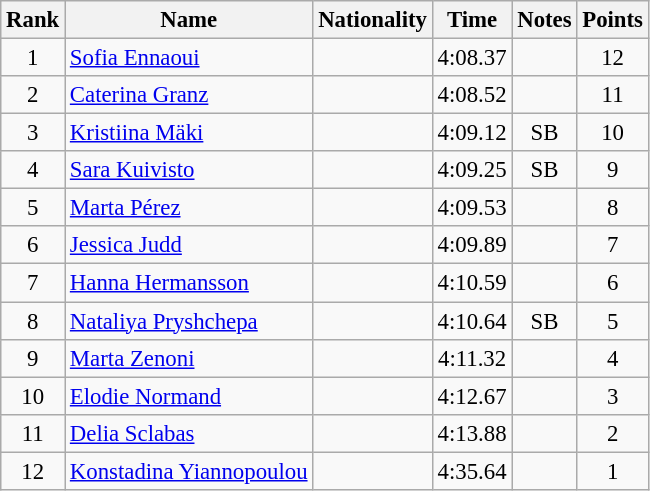<table class="wikitable sortable" style="text-align:center; font-size:95%">
<tr>
<th>Rank</th>
<th>Name</th>
<th>Nationality</th>
<th>Time</th>
<th>Notes</th>
<th>Points</th>
</tr>
<tr>
<td>1</td>
<td align=left><a href='#'>Sofia Ennaoui</a></td>
<td align=left></td>
<td>4:08.37</td>
<td></td>
<td>12</td>
</tr>
<tr>
<td>2</td>
<td align=left><a href='#'>Caterina Granz</a></td>
<td align=left></td>
<td>4:08.52</td>
<td></td>
<td>11</td>
</tr>
<tr>
<td>3</td>
<td align=left><a href='#'>Kristiina Mäki</a></td>
<td align=left></td>
<td>4:09.12</td>
<td>SB</td>
<td>10</td>
</tr>
<tr>
<td>4</td>
<td align=left><a href='#'>Sara Kuivisto</a></td>
<td align=left></td>
<td>4:09.25</td>
<td>SB</td>
<td>9</td>
</tr>
<tr>
<td>5</td>
<td align=left><a href='#'>Marta Pérez</a></td>
<td align=left></td>
<td>4:09.53</td>
<td></td>
<td>8</td>
</tr>
<tr>
<td>6</td>
<td align=left><a href='#'>Jessica Judd</a></td>
<td align=left></td>
<td>4:09.89</td>
<td></td>
<td>7</td>
</tr>
<tr>
<td>7</td>
<td align=left><a href='#'>Hanna Hermansson</a></td>
<td align=left></td>
<td>4:10.59</td>
<td></td>
<td>6</td>
</tr>
<tr>
<td>8</td>
<td align=left><a href='#'>Nataliya Pryshchepa</a></td>
<td align=left></td>
<td>4:10.64</td>
<td>SB</td>
<td>5</td>
</tr>
<tr>
<td>9</td>
<td align=left><a href='#'>Marta Zenoni</a></td>
<td align=left></td>
<td>4:11.32</td>
<td></td>
<td>4</td>
</tr>
<tr>
<td>10</td>
<td align=left><a href='#'>Elodie Normand</a></td>
<td align=left></td>
<td>4:12.67</td>
<td></td>
<td>3</td>
</tr>
<tr>
<td>11</td>
<td align=left><a href='#'>Delia Sclabas</a></td>
<td align=left></td>
<td>4:13.88</td>
<td></td>
<td>2</td>
</tr>
<tr>
<td>12</td>
<td align=left><a href='#'>Konstadina Yiannopoulou</a></td>
<td align=left></td>
<td>4:35.64</td>
<td></td>
<td>1</td>
</tr>
</table>
